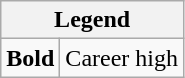<table class="wikitable mw-collapsible mw-collapsed">
<tr>
<th colspan="2">Legend</th>
</tr>
<tr>
<td><strong>Bold</strong></td>
<td>Career high</td>
</tr>
</table>
